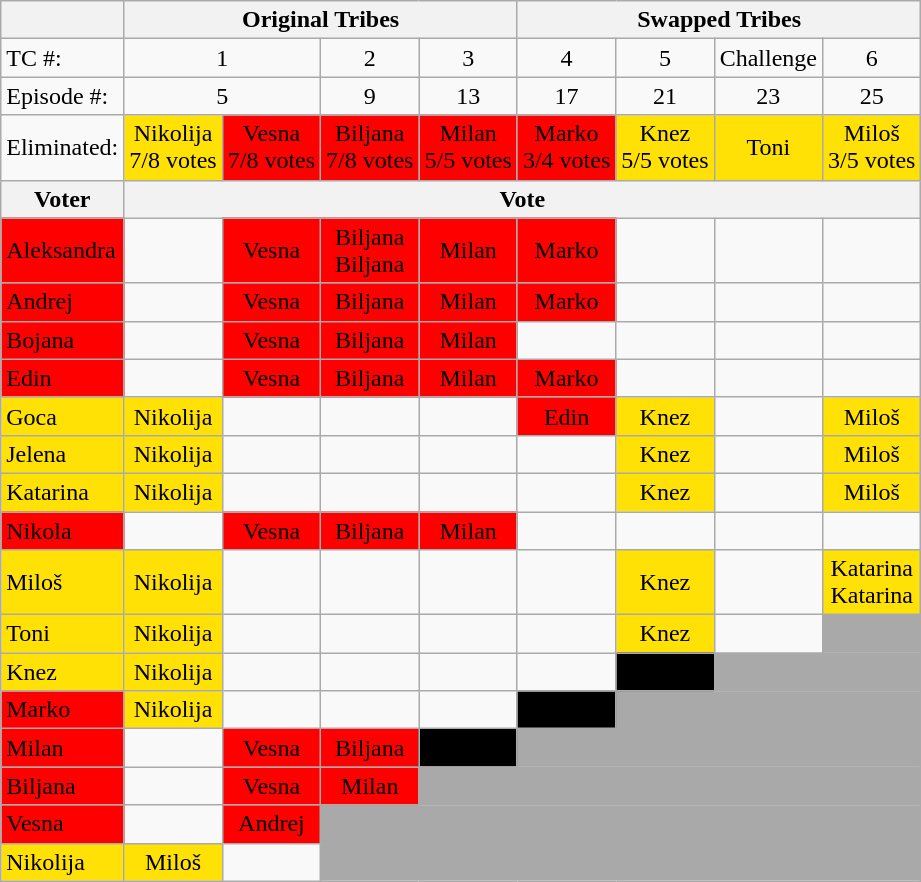<table class="wikitable" style="text-align:center">
<tr>
<th></th>
<th colspan=4>Original Tribes</th>
<th colspan=4>Swapped Tribes</th>
</tr>
<tr>
<td align="left">TC #:</td>
<td colspan=2>1</td>
<td>2</td>
<td>3</td>
<td>4</td>
<td>5</td>
<td>Challenge</td>
<td>6</td>
</tr>
<tr>
<td align="left">Episode #:</td>
<td colspan=2>5</td>
<td>9</td>
<td>13</td>
<td>17</td>
<td>21</td>
<td>23</td>
<td>25</td>
</tr>
<tr>
<td align="left">Eliminated:</td>
<td bgcolor="FFE105">Nikolija<br>7/8 votes</td>
<td bgcolor="red"><span>Vesna<br>7/8 votes</span></td>
<td bgcolor="red"><span>Biljana<br>7/8 votes</span></td>
<td bgcolor="red"><span>Milan<br>5/5 votes</span></td>
<td bgcolor="red"><span>Marko<br>3/4 votes</span></td>
<td bgcolor="FFE105">Knez<br>5/5 votes</td>
<td bgcolor="FFE105">Toni<br></td>
<td bgcolor="FFE105">Miloš<br>3/5 votes</td>
</tr>
<tr>
<th>Voter</th>
<th align="center" colspan=8>Vote</th>
</tr>
<tr>
<td align="left" bgcolor="red"><span>Aleksandra</span></td>
<td></td>
<td bgcolor="red"><span>Vesna</span></td>
<td bgcolor="red"><span>Biljana<br>Biljana</span></td>
<td bgcolor="red"><span>Milan</span></td>
<td bgcolor="red"><span>Marko</span></td>
<td></td>
<td></td>
<td></td>
</tr>
<tr>
<td align="left" bgcolor="red"><span>Andrej</span></td>
<td></td>
<td bgcolor="red"><span>Vesna</span></td>
<td bgcolor="red"><span>Biljana</span></td>
<td bgcolor="red"><span>Milan</span></td>
<td bgcolor="red"><span>Marko</span></td>
<td></td>
<td></td>
<td></td>
</tr>
<tr>
<td align="left" bgcolor="red"><span>Bojana</span></td>
<td></td>
<td bgcolor="red"><span>Vesna</span></td>
<td bgcolor="red"><span>Biljana</span></td>
<td bgcolor="red"><span>Milan</span></td>
<td></td>
<td></td>
<td></td>
<td></td>
</tr>
<tr>
<td align="left" bgcolor="red"><span>Edin</span></td>
<td></td>
<td bgcolor="red"><span>Vesna</span></td>
<td bgcolor="red"><span>Biljana</span></td>
<td bgcolor="red"><span>Milan</span></td>
<td bgcolor="red"><span>Marko</span></td>
<td></td>
<td></td>
<td></td>
</tr>
<tr>
<td align="left" bgcolor="#FFE105">Goca</td>
<td bgcolor="FFE105">Nikolija</td>
<td></td>
<td></td>
<td></td>
<td bgcolor="red"><span>Edin</span></td>
<td bgcolor="FFE105">Knez</td>
<td></td>
<td bgcolor="FFE105">Miloš</td>
</tr>
<tr>
<td align="left" bgcolor="#FFE105">Jelena</td>
<td bgcolor="FFE105">Nikolija</td>
<td></td>
<td></td>
<td></td>
<td></td>
<td bgcolor="FFE105">Knez</td>
<td></td>
<td bgcolor="FFE105">Miloš</td>
</tr>
<tr>
<td align="left" bgcolor="#FFE105">Katarina</td>
<td bgcolor="FFE105">Nikolija</td>
<td></td>
<td></td>
<td></td>
<td></td>
<td bgcolor="FFE105">Knez</td>
<td></td>
<td bgcolor="FFE105">Miloš</td>
</tr>
<tr>
<td align="left" bgcolor="red"><span>Nikola</span></td>
<td></td>
<td bgcolor="red"><span>Vesna</span></td>
<td bgcolor="red"><span>Biljana</span></td>
<td bgcolor="red"><span>Milan</span></td>
<td></td>
<td></td>
<td></td>
<td></td>
</tr>
<tr>
<td align="left" bgcolor="#FFE105">Miloš</td>
<td bgcolor="FFE105">Nikolija</td>
<td></td>
<td></td>
<td></td>
<td></td>
<td bgcolor="FFE105">Knez</td>
<td></td>
<td bgcolor="FFE105">Katarina<br>Katarina</td>
</tr>
<tr>
<td align="left" bgcolor="#FFE105">Toni</td>
<td bgcolor="FFE105">Nikolija</td>
<td></td>
<td></td>
<td></td>
<td></td>
<td bgcolor="FFE105">Knez</td>
<td></td>
<td colspan=1 bgcolor="darkgray"></td>
</tr>
<tr>
<td align="left" bgcolor="#FFE105">Knez</td>
<td bgcolor="FFE105">Nikolija</td>
<td></td>
<td></td>
<td></td>
<td></td>
<td align="center" fcolor="black" bgcolor="black"></td>
<td colspan=2 bgcolor="darkgray"></td>
</tr>
<tr>
<td align="left" bgcolor="red"><span>Marko</span></td>
<td bgcolor="FFE105">Nikolija</td>
<td></td>
<td></td>
<td></td>
<td align="center" fcolor="black" bgcolor="black"></td>
<td colspan=3 bgcolor="darkgray"></td>
</tr>
<tr>
<td align="left" bgcolor="red"><span>Milan</span></td>
<td></td>
<td bgcolor="red"><span>Vesna</span></td>
<td bgcolor="red"><span>Biljana</span></td>
<td align="center" fcolor="black" bgcolor="black"></td>
<td colspan=4 bgcolor="darkgray"></td>
</tr>
<tr>
<td align="left" bgcolor="red"><span>Biljana</span></td>
<td></td>
<td bgcolor="red"><span>Vesna</span></td>
<td bgcolor="red"><span>Milan</span></td>
<td colspan=5 bgcolor="darkgray"></td>
</tr>
<tr>
<td align="left" bgcolor="red"><span>Vesna</span></td>
<td></td>
<td bgcolor="red"><span>Andrej</span></td>
<td colspan=6 bgcolor="darkgray"></td>
</tr>
<tr>
<td align="left" bgcolor="#FFE105">Nikolija</td>
<td bgcolor="FFE105">Miloš</td>
<td></td>
<td colspan=6 bgcolor="darkgray"></td>
</tr>
</table>
